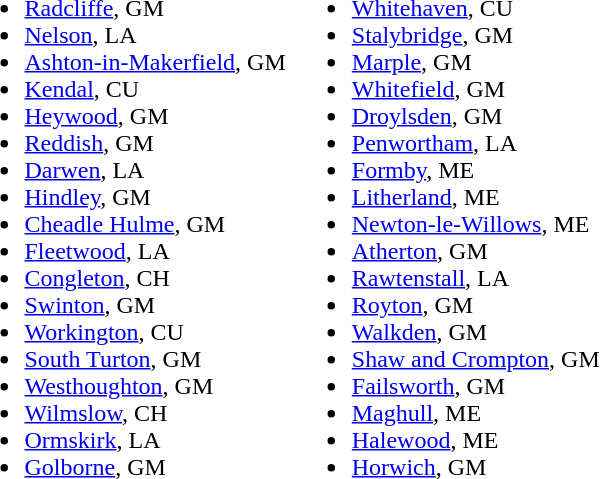<table>
<tr>
<td><br><ul><li><a href='#'>Radcliffe</a>, GM</li><li><a href='#'>Nelson</a>, LA</li><li><a href='#'>Ashton-in-Makerfield</a>, GM</li><li><a href='#'>Kendal</a>, CU</li><li><a href='#'>Heywood</a>, GM</li><li><a href='#'>Reddish</a>, GM</li><li><a href='#'>Darwen</a>, LA</li><li><a href='#'>Hindley</a>, GM</li><li><a href='#'>Cheadle Hulme</a>, GM</li><li><a href='#'>Fleetwood</a>, LA</li><li><a href='#'>Congleton</a>, CH</li><li><a href='#'>Swinton</a>, GM</li><li><a href='#'>Workington</a>, CU</li><li><a href='#'>South Turton</a>, GM</li><li><a href='#'>Westhoughton</a>, GM</li><li><a href='#'>Wilmslow</a>, CH</li><li><a href='#'>Ormskirk</a>, LA</li><li><a href='#'>Golborne</a>, GM</li></ul></td>
<td><br><ul><li><a href='#'>Whitehaven</a>, CU</li><li><a href='#'>Stalybridge</a>, GM</li><li><a href='#'>Marple</a>, GM</li><li><a href='#'>Whitefield</a>, GM</li><li><a href='#'>Droylsden</a>, GM</li><li><a href='#'>Penwortham</a>, LA</li><li><a href='#'>Formby</a>, ME</li><li><a href='#'>Litherland</a>, ME</li><li><a href='#'>Newton-le-Willows</a>, ME</li><li><a href='#'>Atherton</a>, GM</li><li><a href='#'>Rawtenstall</a>, LA</li><li><a href='#'>Royton</a>, GM</li><li><a href='#'>Walkden</a>, GM</li><li><a href='#'>Shaw and Crompton</a>, GM</li><li><a href='#'>Failsworth</a>, GM</li><li><a href='#'>Maghull</a>, ME</li><li><a href='#'>Halewood</a>, ME</li><li><a href='#'>Horwich</a>, GM</li></ul></td>
</tr>
</table>
